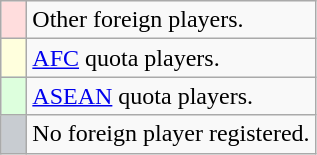<table class="wikitable">
<tr>
<td style="width:10px; background:#ffdddd;"></td>
<td>Other foreign players.</td>
</tr>
<tr>
<td style="width:10px; background:#ffffdd;"></td>
<td><a href='#'>AFC</a> quota players.</td>
</tr>
<tr>
<td style="width:10px; background:#ddffdd;"></td>
<td><a href='#'>ASEAN</a> quota players.</td>
</tr>
<tr>
<td style="width:10px; background:#c8ccd1;"></td>
<td>No foreign player registered.</td>
</tr>
</table>
